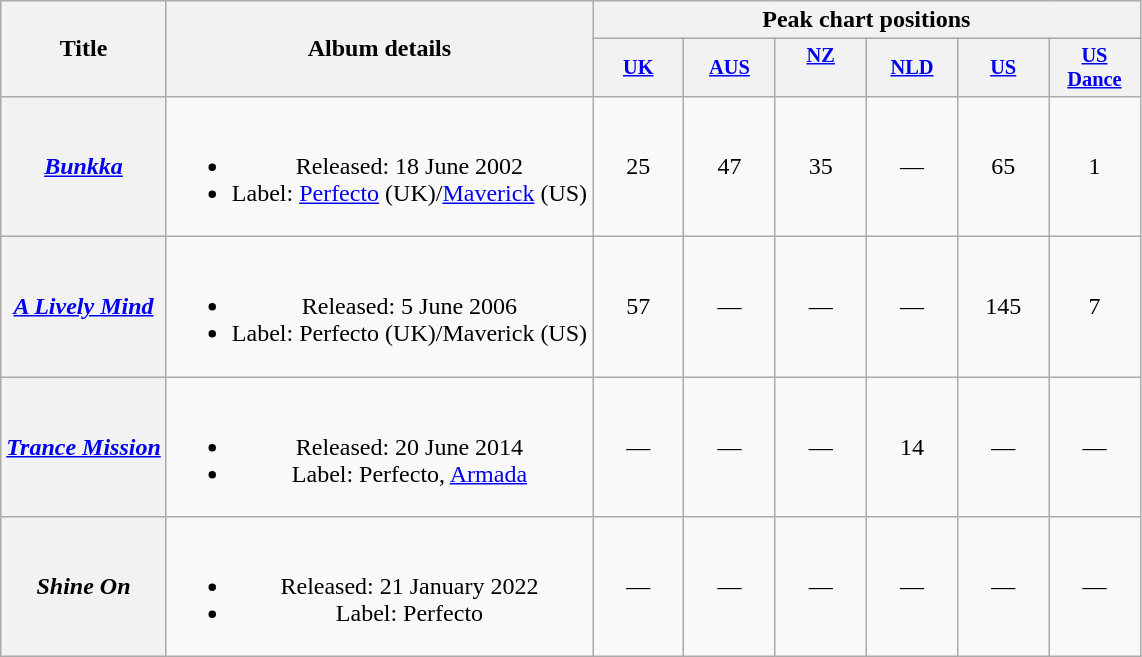<table class="wikitable plainrowheaders" style="text-align: center;">
<tr>
<th scope="col" rowspan="2">Title</th>
<th scope="col" rowspan="2">Album details</th>
<th scope="col" colspan="6">Peak chart positions</th>
</tr>
<tr>
<th scope="col" style="width:4em;font-size:85%"><a href='#'>UK</a><br></th>
<th scope="col" style="width:4em;font-size:85%"><a href='#'>AUS</a><br></th>
<th scope="col" style="width:4em;font-size:85%"><a href='#'>NZ</a><br><br></th>
<th scope="col" style="width:4em;font-size:85%"><a href='#'>NLD</a><br></th>
<th scope="col" style="width:4em;font-size:85%"><a href='#'>US</a><br></th>
<th scope="col" style="width:4em;font-size:85%"><a href='#'>US Dance</a><br></th>
</tr>
<tr>
<th scope="row"><em><a href='#'>Bunkka</a></em></th>
<td><br><ul><li>Released: 18 June 2002</li><li>Label: <a href='#'>Perfecto</a> (UK)/<a href='#'>Maverick</a> (US)</li></ul></td>
<td>25</td>
<td>47</td>
<td>35</td>
<td>—</td>
<td>65</td>
<td>1</td>
</tr>
<tr>
<th scope="row"><em><a href='#'>A Lively Mind</a></em></th>
<td><br><ul><li>Released: 5 June 2006</li><li>Label: Perfecto (UK)/Maverick (US)</li></ul></td>
<td>57</td>
<td>—</td>
<td>—</td>
<td>—</td>
<td>145</td>
<td>7</td>
</tr>
<tr>
<th scope="row"><em><a href='#'>Trance Mission</a></em></th>
<td><br><ul><li>Released: 20 June 2014</li><li>Label: Perfecto, <a href='#'>Armada</a></li></ul></td>
<td>—</td>
<td>—</td>
<td>—</td>
<td>14</td>
<td>—</td>
<td>—</td>
</tr>
<tr>
<th scope="row"><em>Shine On</em></th>
<td><br><ul><li>Released: 21 January 2022</li><li>Label: Perfecto</li></ul></td>
<td>—</td>
<td>—</td>
<td>—</td>
<td>—</td>
<td>—</td>
<td>—</td>
</tr>
</table>
